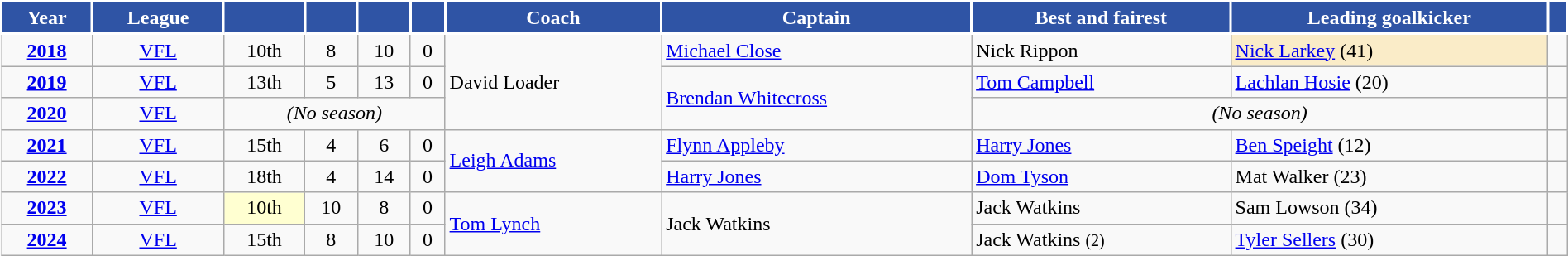<table class="wikitable"; style="width:100%;">
<tr>
<th style="background:#2F54A5; color:#FFFFFF; border:solid #FFFFFF 2px">Year</th>
<th style="background:#2F54A5; color:#FFFFFF; border:solid #FFFFFF 2px">League</th>
<th style="background:#2F54A5; color:#FFFFFF; border:solid #FFFFFF 2px"></th>
<th style="background:#2F54A5; color:#FFFFFF; border:solid #FFFFFF 2px"></th>
<th style="background:#2F54A5; color:#FFFFFF; border:solid #FFFFFF 2px"></th>
<th style="background:#2F54A5; color:#FFFFFF; border:solid #FFFFFF 2px"></th>
<th style="background:#2F54A5; color:#FFFFFF; border:solid #FFFFFF 2px">Coach</th>
<th style="background:#2F54A5; color:#FFFFFF; border:solid #FFFFFF 2px">Captain</th>
<th style="background:#2F54A5; color:#FFFFFF; border:solid #FFFFFF 2px">Best and fairest</th>
<th style="background:#2F54A5; color:#FFFFFF; border:solid #FFFFFF 2px">Leading goalkicker</th>
<th style="background:#2F54A5; color:#FFFFFF; border:solid #FFFFFF 2px"></th>
</tr>
<tr>
<td align="center"><strong><a href='#'>2018</a></strong></td>
<td align="center"><a href='#'>VFL</a></td>
<td align="center">10th</td>
<td align="center">8</td>
<td align="center">10</td>
<td align="center">0</td>
<td rowspan="3">David Loader</td>
<td><a href='#'>Michael Close</a></td>
<td>Nick Rippon</td>
<td style=background:#FAECC8><a href='#'>Nick Larkey</a> (41)</td>
<td align="center"></td>
</tr>
<tr>
<td align="center"><strong><a href='#'>2019</a></strong></td>
<td align="center"><a href='#'>VFL</a></td>
<td align="center">13th</td>
<td align="center">5</td>
<td align="center">13</td>
<td align="center">0</td>
<td rowspan="2"><a href='#'>Brendan Whitecross</a></td>
<td><a href='#'>Tom Campbell</a></td>
<td><a href='#'>Lachlan Hosie</a> (20)</td>
<td align="center"></td>
</tr>
<tr>
<td align="center"><strong><a href='#'>2020</a></strong></td>
<td align="center"><a href='#'>VFL</a></td>
<td colspan="4"; align="center"><em>(No season)</em></td>
<td colspan="2"; align="center"><em>(No season)</em></td>
<td align="center"></td>
</tr>
<tr>
<td align="center"><strong><a href='#'>2021</a></strong></td>
<td align="center"><a href='#'>VFL</a></td>
<td align="center">15th</td>
<td align="center">4</td>
<td align="center">6</td>
<td align="center">0</td>
<td rowspan="2"><a href='#'>Leigh Adams</a></td>
<td><a href='#'>Flynn Appleby</a></td>
<td><a href='#'>Harry Jones</a></td>
<td><a href='#'>Ben Speight</a> (12)</td>
<td align="center"></td>
</tr>
<tr>
<td align="center"><strong><a href='#'>2022</a></strong></td>
<td align="center"><a href='#'>VFL</a></td>
<td align="center">18th</td>
<td align="center">4</td>
<td align="center">14</td>
<td align="center">0</td>
<td><a href='#'>Harry Jones</a></td>
<td><a href='#'>Dom Tyson</a></td>
<td>Mat Walker (23)</td>
<td align="center"></td>
</tr>
<tr>
<td align="center"><strong><a href='#'>2023</a></strong></td>
<td align="center"><a href='#'>VFL</a></td>
<td style=background:#FFFFD1; align="center">10th</td>
<td align="center">10</td>
<td align="center">8</td>
<td align="center">0</td>
<td rowspan="2"><a href='#'>Tom Lynch</a></td>
<td rowspan="2">Jack Watkins</td>
<td>Jack Watkins</td>
<td>Sam Lowson (34)</td>
<td align="center"></td>
</tr>
<tr>
<td align="center"><strong><a href='#'>2024</a></strong></td>
<td align="center"><a href='#'>VFL</a></td>
<td align="center">15th</td>
<td align="center">8</td>
<td align="center">10</td>
<td align="center">0</td>
<td>Jack Watkins <small>(2)</small></td>
<td><a href='#'>Tyler Sellers</a> (30)</td>
<td align="center"></td>
</tr>
</table>
